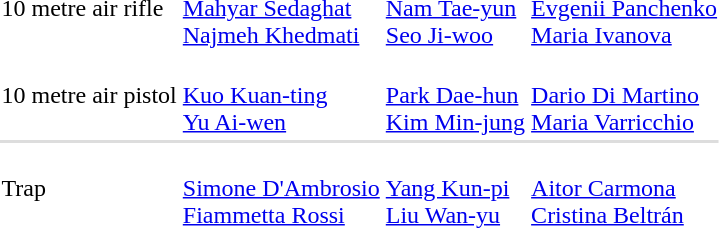<table>
<tr>
<td>10 metre air rifle<br></td>
<td><br><a href='#'>Mahyar Sedaghat</a><br><a href='#'>Najmeh Khedmati</a></td>
<td><br><a href='#'>Nam Tae-yun</a><br><a href='#'>Seo Ji-woo</a></td>
<td><br><a href='#'>Evgenii Panchenko</a><br><a href='#'>Maria Ivanova</a></td>
</tr>
<tr>
<td>10 metre air pistol<br></td>
<td><br><a href='#'>Kuo Kuan-ting</a><br><a href='#'>Yu Ai-wen</a></td>
<td><br><a href='#'>Park Dae-hun</a><br><a href='#'>Kim Min-jung</a></td>
<td><br><a href='#'>Dario Di Martino</a><br><a href='#'>Maria Varricchio</a></td>
</tr>
<tr bgcolor=#DDDDDD>
<td colspan=7></td>
</tr>
<tr>
<td>Trap<br></td>
<td><br><a href='#'>Simone D'Ambrosio</a><br><a href='#'>Fiammetta Rossi</a></td>
<td><br><a href='#'>Yang Kun-pi</a><br><a href='#'>Liu Wan-yu</a></td>
<td><br><a href='#'>Aitor Carmona</a><br><a href='#'>Cristina Beltrán</a></td>
</tr>
</table>
